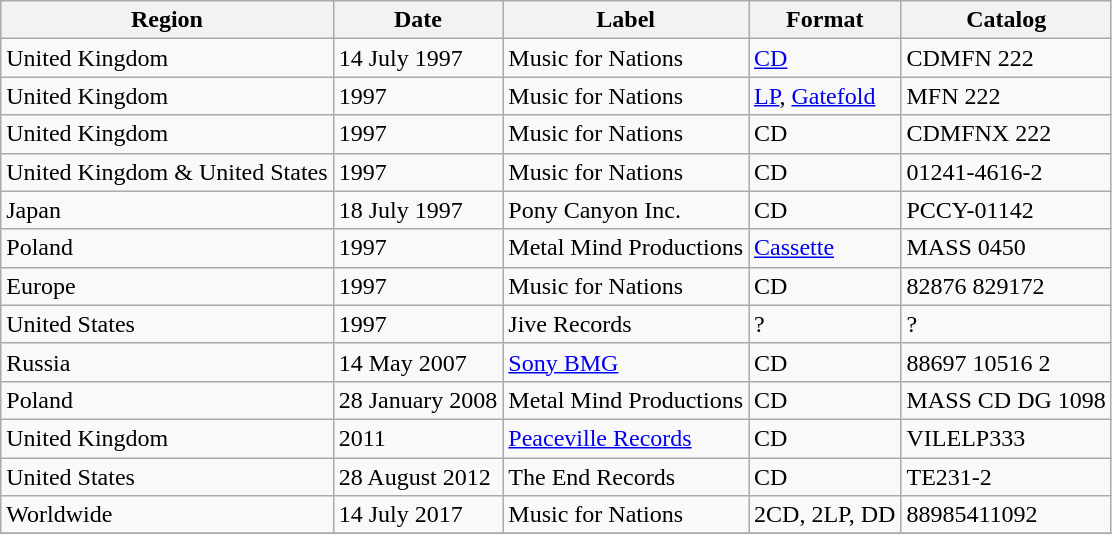<table class="wikitable">
<tr>
<th>Region</th>
<th>Date</th>
<th>Label</th>
<th>Format</th>
<th>Catalog</th>
</tr>
<tr>
<td>United Kingdom</td>
<td>14 July 1997</td>
<td>Music for Nations</td>
<td><a href='#'>CD</a></td>
<td>CDMFN 222</td>
</tr>
<tr>
<td>United Kingdom</td>
<td>1997</td>
<td>Music for Nations</td>
<td><a href='#'>LP</a>, <a href='#'>Gatefold</a></td>
<td>MFN 222</td>
</tr>
<tr>
<td>United Kingdom</td>
<td>1997</td>
<td>Music for Nations</td>
<td>CD</td>
<td>CDMFNX 222</td>
</tr>
<tr>
<td>United Kingdom & United States</td>
<td>1997</td>
<td>Music for Nations</td>
<td>CD</td>
<td>01241-4616-2</td>
</tr>
<tr>
<td>Japan</td>
<td>18 July 1997</td>
<td>Pony Canyon Inc.</td>
<td>CD</td>
<td>PCCY-01142</td>
</tr>
<tr>
<td>Poland</td>
<td>1997</td>
<td>Metal Mind Productions</td>
<td><a href='#'>Cassette</a></td>
<td>MASS 0450</td>
</tr>
<tr>
<td>Europe</td>
<td>1997</td>
<td>Music for Nations</td>
<td>CD</td>
<td>82876 829172</td>
</tr>
<tr>
<td>United States</td>
<td>1997</td>
<td>Jive Records</td>
<td>?</td>
<td>?</td>
</tr>
<tr>
<td>Russia</td>
<td>14 May 2007</td>
<td><a href='#'>Sony BMG</a></td>
<td>CD</td>
<td>88697 10516 2</td>
</tr>
<tr>
<td>Poland</td>
<td>28 January 2008</td>
<td>Metal Mind Productions</td>
<td>CD</td>
<td>MASS CD DG 1098</td>
</tr>
<tr>
<td>United Kingdom</td>
<td>2011</td>
<td><a href='#'>Peaceville Records</a></td>
<td>CD</td>
<td>VILELP333</td>
</tr>
<tr>
<td>United States</td>
<td>28 August 2012</td>
<td>The End Records</td>
<td>CD</td>
<td>TE231-2</td>
</tr>
<tr>
<td>Worldwide</td>
<td>14 July 2017</td>
<td>Music for Nations</td>
<td>2CD, 2LP, DD</td>
<td>88985411092</td>
</tr>
<tr>
</tr>
</table>
